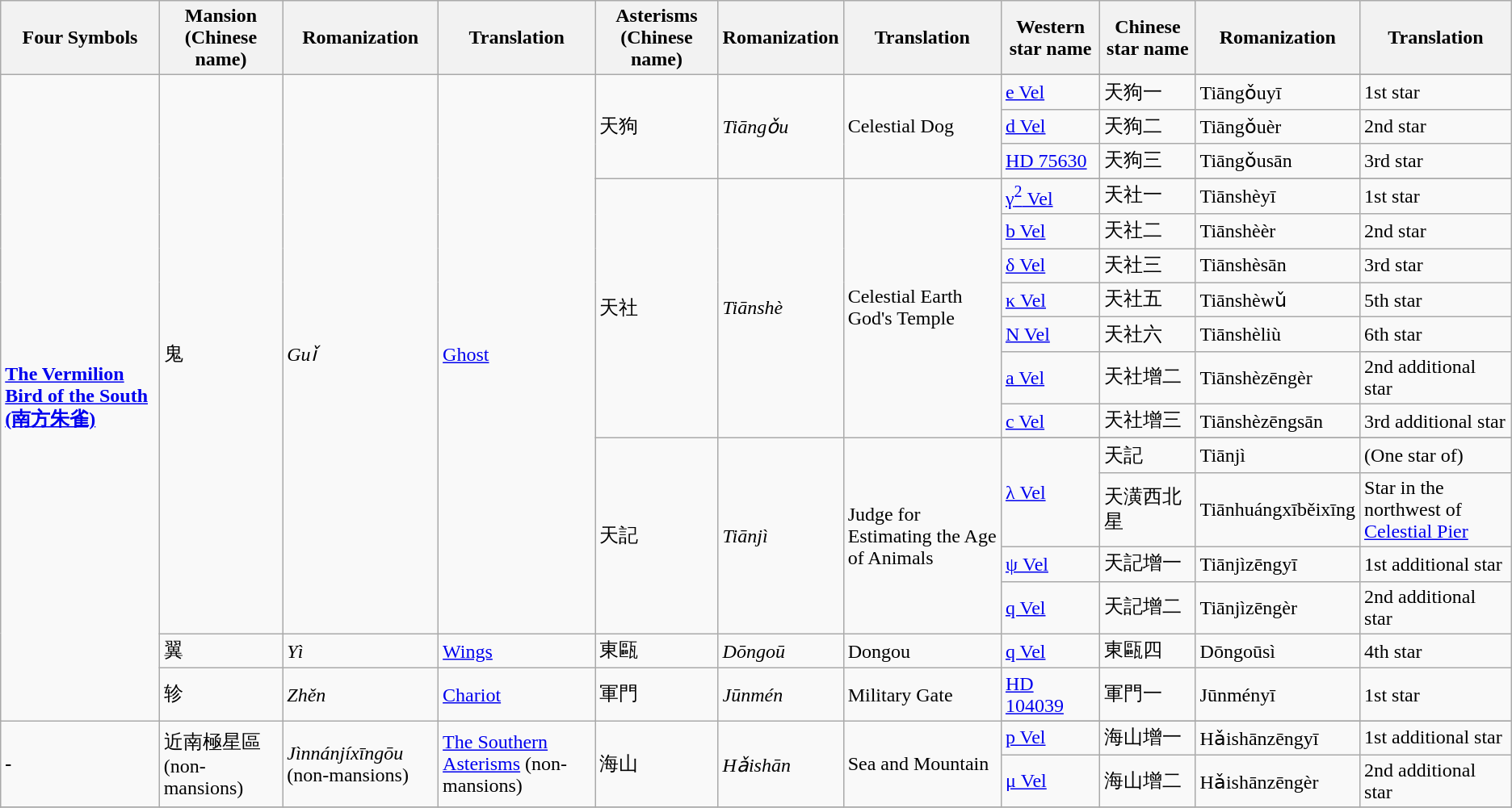<table class="wikitable">
<tr>
<th><strong>Four Symbols</strong></th>
<th><strong>Mansion (Chinese name)</strong></th>
<th><strong>Romanization</strong></th>
<th><strong>Translation</strong></th>
<th><strong>Asterisms (Chinese name)</strong></th>
<th><strong>Romanization</strong></th>
<th><strong>Translation</strong></th>
<th><strong>Western star name</strong></th>
<th><strong>Chinese star name</strong></th>
<th><strong>Romanization</strong></th>
<th><strong>Translation</strong></th>
</tr>
<tr>
<td rowspan="20"><strong><a href='#'>The Vermilion Bird of the South (南方朱雀)</a></strong></td>
<td rowspan="18">鬼</td>
<td rowspan="18"><em>Guǐ</em></td>
<td rowspan="18"><a href='#'>Ghost</a></td>
<td rowspan="4">天狗</td>
<td rowspan="4"><em>Tiāngǒu</em></td>
<td rowspan="4">Celestial Dog</td>
</tr>
<tr>
<td><a href='#'>e Vel</a></td>
<td>天狗一</td>
<td>Tiāngǒuyī</td>
<td>1st star</td>
</tr>
<tr>
<td><a href='#'>d Vel</a></td>
<td>天狗二</td>
<td>Tiāngǒuèr</td>
<td>2nd star</td>
</tr>
<tr>
<td><a href='#'>HD 75630</a></td>
<td>天狗三</td>
<td>Tiāngǒusān</td>
<td>3rd star</td>
</tr>
<tr>
<td rowspan="8">天社</td>
<td rowspan="8"><em>Tiānshè</em></td>
<td rowspan="8">Celestial Earth God's Temple</td>
</tr>
<tr>
<td><a href='#'>γ<sup>2</sup> Vel</a></td>
<td>天社一</td>
<td>Tiānshèyī</td>
<td>1st star</td>
</tr>
<tr>
<td><a href='#'>b Vel</a></td>
<td>天社二</td>
<td>Tiānshèèr</td>
<td>2nd star</td>
</tr>
<tr>
<td><a href='#'>δ Vel</a></td>
<td>天社三</td>
<td>Tiānshèsān</td>
<td>3rd star</td>
</tr>
<tr>
<td><a href='#'>κ Vel</a></td>
<td>天社五</td>
<td>Tiānshèwǔ</td>
<td>5th star</td>
</tr>
<tr>
<td><a href='#'>N Vel</a></td>
<td>天社六</td>
<td>Tiānshèliù</td>
<td>6th star</td>
</tr>
<tr>
<td><a href='#'>a Vel</a></td>
<td>天社增二</td>
<td>Tiānshèzēngèr</td>
<td>2nd additional star</td>
</tr>
<tr>
<td><a href='#'>c Vel</a></td>
<td>天社增三</td>
<td>Tiānshèzēngsān</td>
<td>3rd additional star</td>
</tr>
<tr>
<td rowspan="6">天記</td>
<td rowspan="6"><em>Tiānjì</em></td>
<td rowspan="6">Judge for Estimating the Age of Animals</td>
</tr>
<tr>
<td rowspan="3"><a href='#'>λ Vel</a></td>
</tr>
<tr>
<td>天記</td>
<td>Tiānjì</td>
<td>(One star of)</td>
</tr>
<tr>
<td>天潢西北星</td>
<td>Tiānhuángxīběixīng</td>
<td>Star in the northwest of <a href='#'>Celestial Pier</a></td>
</tr>
<tr>
<td><a href='#'>ψ Vel</a></td>
<td>天記增一</td>
<td>Tiānjìzēngyī</td>
<td>1st additional star</td>
</tr>
<tr>
<td><a href='#'>q Vel</a></td>
<td>天記增二</td>
<td>Tiānjìzēngèr</td>
<td>2nd additional star</td>
</tr>
<tr>
<td>翼</td>
<td><em>Yì</em></td>
<td><a href='#'>Wings</a></td>
<td>東甌</td>
<td><em>Dōngoū</em></td>
<td>Dongou</td>
<td><a href='#'>q Vel</a></td>
<td>東甌四</td>
<td>Dōngoūsì</td>
<td>4th star</td>
</tr>
<tr>
<td>轸</td>
<td><em>Zhěn </em></td>
<td><a href='#'>Chariot</a></td>
<td>軍門</td>
<td><em>Jūnmén</em></td>
<td>Military Gate</td>
<td><a href='#'>HD 104039</a></td>
<td>軍門一</td>
<td>Jūnményī</td>
<td>1st star</td>
</tr>
<tr>
<td rowspan="3"><strong>-</strong></td>
<td rowspan="3">近南極星區 (non-mansions)</td>
<td rowspan="3"><em>Jìnnánjíxīngōu</em> (non-mansions)</td>
<td rowspan="3"><a href='#'>The Southern Asterisms</a> (non-mansions)</td>
<td rowspan="3">海山</td>
<td rowspan="3"><em>Hǎishān</em></td>
<td rowspan="3">Sea and Mountain</td>
</tr>
<tr>
<td><a href='#'>p Vel</a></td>
<td>海山增一</td>
<td>Hǎishānzēngyī</td>
<td>1st additional star</td>
</tr>
<tr>
<td><a href='#'>μ Vel</a></td>
<td>海山增二</td>
<td>Hǎishānzēngèr</td>
<td>2nd additional star</td>
</tr>
<tr>
</tr>
</table>
